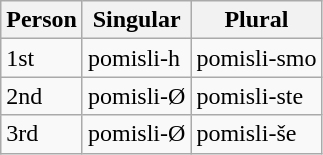<table class="wikitable">
<tr>
<th>Person</th>
<th>Singular</th>
<th>Plural</th>
</tr>
<tr>
<td>1st</td>
<td>pomisli-h</td>
<td>pomisli-smo</td>
</tr>
<tr>
<td>2nd</td>
<td>pomisli-Ø</td>
<td>pomisli-ste</td>
</tr>
<tr>
<td>3rd</td>
<td>pomisli-Ø</td>
<td>pomisli-še</td>
</tr>
</table>
